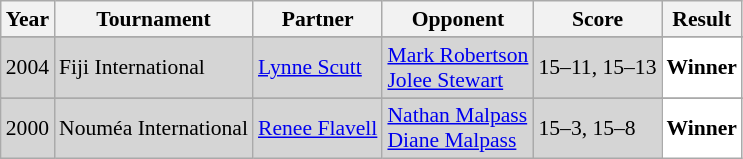<table class="sortable wikitable" style="font-size: 90%;">
<tr>
<th>Year</th>
<th>Tournament</th>
<th>Partner</th>
<th>Opponent</th>
<th>Score</th>
<th>Result</th>
</tr>
<tr>
</tr>
<tr style="background:#D5D5D5">
<td align="center">2004</td>
<td align="left">Fiji International</td>
<td align="left"> <a href='#'>Lynne Scutt</a></td>
<td align="left"> <a href='#'>Mark Robertson</a> <br>  <a href='#'>Jolee Stewart</a></td>
<td align="left">15–11, 15–13</td>
<td style="text-align:left; background:white"> <strong>Winner</strong></td>
</tr>
<tr>
</tr>
<tr style="background:#D5D5D5">
<td align="center">2000</td>
<td align="left">Nouméa International</td>
<td align="left"> <a href='#'>Renee Flavell</a></td>
<td align="left"> <a href='#'>Nathan Malpass</a> <br>  <a href='#'>Diane Malpass</a></td>
<td align="left">15–3, 15–8</td>
<td style="text-align:left; background:white"> <strong>Winner</strong></td>
</tr>
</table>
